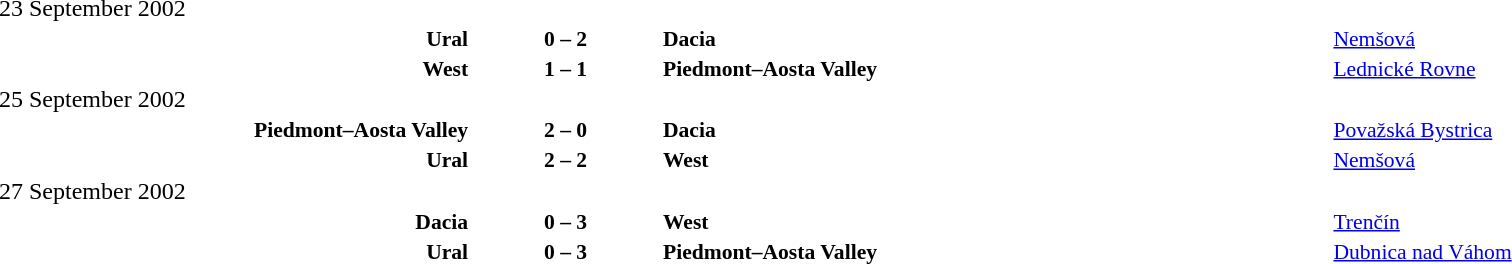<table width=100% cellspacing=1>
<tr>
<th width=25%></th>
<th width=10%></th>
<th></th>
</tr>
<tr>
<td>23 September 2002</td>
</tr>
<tr style=font-size:90%>
<td align=right><strong>Ural</strong></td>
<td align=center><strong>0 – 2</strong></td>
<td><strong>Dacia</strong></td>
<td><a href='#'>Nemšová</a></td>
</tr>
<tr style=font-size:90%>
<td align=right><strong>West</strong></td>
<td align=center><strong>1 – 1</strong></td>
<td><strong>Piedmont–Aosta Valley</strong></td>
<td><a href='#'>Lednické Rovne</a></td>
</tr>
<tr>
<td>25 September 2002</td>
</tr>
<tr style=font-size:90%>
<td align=right><strong>Piedmont–Aosta Valley</strong></td>
<td align=center><strong>2 – 0</strong></td>
<td><strong>Dacia</strong></td>
<td><a href='#'>Považská Bystrica</a></td>
</tr>
<tr style=font-size:90%>
<td align=right><strong>Ural</strong></td>
<td align=center><strong>2 – 2</strong></td>
<td><strong>West</strong></td>
<td><a href='#'>Nemšová</a></td>
</tr>
<tr>
<td>27 September 2002</td>
</tr>
<tr style=font-size:90%>
<td align=right><strong>Dacia</strong></td>
<td align=center><strong>0 – 3</strong></td>
<td><strong>West</strong></td>
<td><a href='#'>Trenčín</a></td>
</tr>
<tr style=font-size:90%>
<td align=right><strong>Ural</strong></td>
<td align=center><strong>0 – 3</strong></td>
<td><strong>Piedmont–Aosta Valley</strong></td>
<td><a href='#'>Dubnica nad Váhom</a></td>
</tr>
</table>
